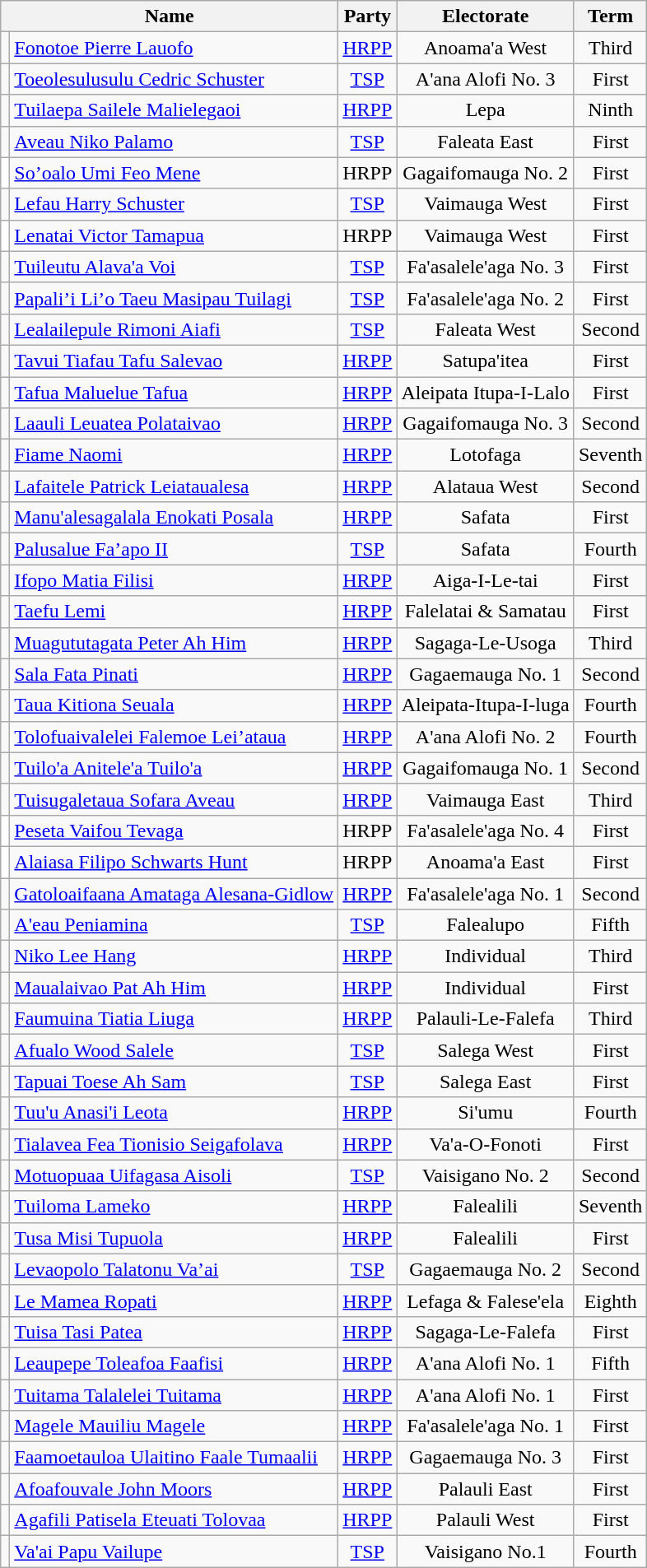<table class="sortable wikitable">
<tr>
<th colspan=2>Name</th>
<th>Party</th>
<th>Electorate</th>
<th>Term</th>
</tr>
<tr ------------------>
<td bgcolor=></td>
<td><a href='#'>Fonotoe Pierre Lauofo</a></td>
<td align=center><a href='#'>HRPP</a></td>
<td align=center>Anoama'a West</td>
<td align=center>Third</td>
</tr>
<tr ------------------>
<td bgcolor=></td>
<td><a href='#'>Toeolesulusulu Cedric Schuster</a></td>
<td align=center><a href='#'>TSP</a></td>
<td align=center>A'ana Alofi No. 3</td>
<td align=center>First</td>
</tr>
<tr ------------------>
<td bgcolor=></td>
<td><a href='#'>Tuilaepa Sailele Malielegaoi</a></td>
<td align=center><a href='#'>HRPP</a></td>
<td align=center>Lepa</td>
<td align=center>Ninth</td>
</tr>
<tr ------------------>
<td bgcolor=></td>
<td><a href='#'>Aveau Niko Palamo</a></td>
<td align=center><a href='#'>TSP</a></td>
<td align=center>Faleata East</td>
<td align=center>First</td>
</tr>
<tr ------------------>
<td bgcolor=#ffffff></td>
<td><a href='#'>So’oalo Umi Feo Mene</a></td>
<td align=center>HRPP</td>
<td align=center>Gagaifomauga No. 2</td>
<td align=center>First</td>
</tr>
<tr ------------------>
<td bgcolor=></td>
<td><a href='#'>Lefau Harry Schuster</a></td>
<td align=center><a href='#'>TSP</a></td>
<td align=center>Vaimauga West</td>
<td align=center>First</td>
</tr>
<tr ------------------>
<td bgcolor=#ffffff></td>
<td><a href='#'>Lenatai Victor Tamapua</a></td>
<td align=center>HRPP</td>
<td align=center>Vaimauga West</td>
<td align=center>First</td>
</tr>
<tr ------------------>
<td bgcolor=></td>
<td><a href='#'>Tuileutu Alava'a Voi</a></td>
<td align=center><a href='#'>TSP</a></td>
<td align=center>Fa'asalele'aga No. 3</td>
<td align=center>First</td>
</tr>
<tr ------------------>
<td bgcolor=></td>
<td><a href='#'>Papali’i Li’o Taeu Masipau Tuilagi</a></td>
<td align=center><a href='#'>TSP</a></td>
<td align=center>Fa'asalele'aga No. 2</td>
<td align=center>First</td>
</tr>
<tr ------------------>
<td bgcolor=></td>
<td><a href='#'>Lealailepule Rimoni Aiafi</a></td>
<td align=center><a href='#'>TSP</a></td>
<td align=center>Faleata West</td>
<td align=center>Second</td>
</tr>
<tr ------------------>
<td bgcolor=></td>
<td><a href='#'>Tavui Tiafau Tafu Salevao</a></td>
<td align=center><a href='#'>HRPP</a></td>
<td align=center>Satupa'itea</td>
<td align=center>First</td>
</tr>
<tr ------------------>
<td bgcolor=></td>
<td><a href='#'>Tafua Maluelue Tafua</a></td>
<td align=center><a href='#'>HRPP</a></td>
<td align=center>Aleipata Itupa-I-Lalo</td>
<td align=center>First</td>
</tr>
<tr ------------------>
<td bgcolor=></td>
<td><a href='#'>Laauli Leuatea Polataivao</a></td>
<td align=center><a href='#'>HRPP</a></td>
<td align=center>Gagaifomauga No. 3</td>
<td align=center>Second</td>
</tr>
<tr ------------------>
<td bgcolor=></td>
<td><a href='#'>Fiame Naomi</a></td>
<td align=center><a href='#'>HRPP</a></td>
<td align=center>Lotofaga</td>
<td align=center>Seventh</td>
</tr>
<tr ------------------>
<td bgcolor=></td>
<td><a href='#'>Lafaitele Patrick Leiataualesa</a></td>
<td align=center><a href='#'>HRPP</a></td>
<td align=center>Alataua West</td>
<td align=center>Second</td>
</tr>
<tr ------------------>
<td bgcolor=></td>
<td><a href='#'>Manu'alesagalala Enokati Posala</a></td>
<td align=center><a href='#'>HRPP</a></td>
<td align=center>Safata</td>
<td align=center>First</td>
</tr>
<tr ------------------>
<td bgcolor=></td>
<td><a href='#'>Palusalue Fa’apo II</a></td>
<td align=center><a href='#'>TSP</a></td>
<td align=center>Safata</td>
<td align=center>Fourth</td>
</tr>
<tr ------------------>
<td bgcolor=></td>
<td><a href='#'>Ifopo Matia Filisi</a></td>
<td align=center><a href='#'>HRPP</a></td>
<td align=center>Aiga-I-Le-tai</td>
<td align=center>First</td>
</tr>
<tr ------------------>
<td bgcolor=></td>
<td><a href='#'>Taefu Lemi</a></td>
<td align=center><a href='#'>HRPP</a></td>
<td align=center>Falelatai & Samatau</td>
<td align=center>First</td>
</tr>
<tr ------------------>
<td bgcolor=></td>
<td><a href='#'>Muagututagata Peter Ah Him</a></td>
<td align=center><a href='#'>HRPP</a></td>
<td align=center>Sagaga-Le-Usoga</td>
<td align=center>Third</td>
</tr>
<tr ------------------>
<td bgcolor=></td>
<td><a href='#'>Sala Fata Pinati</a></td>
<td align=center><a href='#'>HRPP</a></td>
<td align=center>Gagaemauga No. 1</td>
<td align=center>Second</td>
</tr>
<tr ------------------>
<td bgcolor=></td>
<td><a href='#'>Taua Kitiona Seuala</a></td>
<td align=center><a href='#'>HRPP</a></td>
<td align=center>Aleipata-Itupa-I-luga</td>
<td align=center>Fourth</td>
</tr>
<tr ------------------>
<td bgcolor=></td>
<td><a href='#'>Tolofuaivalelei Falemoe Lei’ataua</a></td>
<td align=center><a href='#'>HRPP</a></td>
<td align=center>A'ana Alofi No. 2</td>
<td align=center>Fourth</td>
</tr>
<tr ------------------>
<td bgcolor=></td>
<td><a href='#'>Tuilo'a Anitele'a Tuilo'a</a></td>
<td align=center><a href='#'>HRPP</a></td>
<td align=center>Gagaifomauga No. 1</td>
<td align=center>Second</td>
</tr>
<tr ------------------>
<td bgcolor=></td>
<td><a href='#'>Tuisugaletaua Sofara Aveau</a></td>
<td align=center><a href='#'>HRPP</a></td>
<td align=center>Vaimauga East</td>
<td align=center>Third</td>
</tr>
<tr ------------------>
<td bgcolor=#ffffff></td>
<td><a href='#'>Peseta Vaifou Tevaga</a></td>
<td align=center>HRPP</td>
<td align=center>Fa'asalele'aga No. 4</td>
<td align=center>First</td>
</tr>
<tr ------------------>
<td bgcolor=#ffffff></td>
<td><a href='#'>Alaiasa Filipo Schwarts Hunt</a></td>
<td align=center>HRPP</td>
<td align=center>Anoama'a East</td>
<td align=center>First</td>
</tr>
<tr ------------------>
<td bgcolor=></td>
<td><a href='#'>Gatoloaifaana Amataga Alesana-Gidlow</a></td>
<td align=center><a href='#'>HRPP</a></td>
<td align=center>Fa'asalele'aga No. 1</td>
<td align=center>Second</td>
</tr>
<tr ------------------>
<td bgcolor=></td>
<td><a href='#'>A'eau Peniamina</a></td>
<td align=center><a href='#'>TSP</a></td>
<td align=center>Falealupo</td>
<td align=center>Fifth</td>
</tr>
<tr ------------------>
<td bgcolor=></td>
<td><a href='#'>Niko Lee Hang</a></td>
<td align=center><a href='#'>HRPP</a></td>
<td align=center>Individual</td>
<td align=center>Third</td>
</tr>
<tr ------------------>
<td bgcolor=></td>
<td><a href='#'>Maualaivao Pat Ah Him</a></td>
<td align=center><a href='#'>HRPP</a></td>
<td align=center>Individual</td>
<td align=center>First</td>
</tr>
<tr ------------------>
<td bgcolor=></td>
<td><a href='#'>Faumuina Tiatia Liuga</a></td>
<td align=center><a href='#'>HRPP</a></td>
<td align=center>Palauli-Le-Falefa</td>
<td align=center>Third</td>
</tr>
<tr ------------------>
<td bgcolor=></td>
<td><a href='#'>Afualo Wood Salele</a></td>
<td align=center><a href='#'>TSP</a></td>
<td align=center>Salega West</td>
<td align=center>First</td>
</tr>
<tr ------------------>
<td bgcolor=></td>
<td><a href='#'>Tapuai Toese Ah Sam</a></td>
<td align=center><a href='#'>TSP</a></td>
<td align=center>Salega East</td>
<td align=center>First</td>
</tr>
<tr ------------------>
<td bgcolor=></td>
<td><a href='#'>Tuu'u Anasi'i Leota</a></td>
<td align=center><a href='#'>HRPP</a></td>
<td align=center>Si'umu</td>
<td align=center>Fourth</td>
</tr>
<tr ------------------>
<td bgcolor=></td>
<td><a href='#'>Tialavea Fea Tionisio Seigafolava</a></td>
<td align=center><a href='#'>HRPP</a></td>
<td align=center>Va'a-O-Fonoti</td>
<td align=center>First</td>
</tr>
<tr ------------------>
<td bgcolor=></td>
<td><a href='#'>Motuopuaa Uifagasa Aisoli</a></td>
<td align=center><a href='#'>TSP</a></td>
<td align=center>Vaisigano No. 2</td>
<td align=center>Second</td>
</tr>
<tr ------------------>
<td bgcolor=></td>
<td><a href='#'>Tuiloma Lameko</a></td>
<td align=center><a href='#'>HRPP</a></td>
<td align=center>Falealili</td>
<td align=center>Seventh</td>
</tr>
<tr ------------------>
<td bgcolor=></td>
<td><a href='#'>Tusa Misi Tupuola</a></td>
<td align=center><a href='#'>HRPP</a></td>
<td align=center>Falealili</td>
<td align=center>First</td>
</tr>
<tr ------------------>
<td bgcolor=></td>
<td><a href='#'>Levaopolo Talatonu Va’ai</a></td>
<td align=center><a href='#'>TSP</a></td>
<td align=center>Gagaemauga No. 2</td>
<td align=center>Second</td>
</tr>
<tr ------------------>
<td bgcolor=></td>
<td><a href='#'>Le Mamea Ropati</a></td>
<td align=center><a href='#'>HRPP</a></td>
<td align=center>Lefaga & Falese'ela</td>
<td align=center>Eighth</td>
</tr>
<tr ------------------>
<td bgcolor=></td>
<td><a href='#'>Tuisa Tasi Patea</a></td>
<td align=center><a href='#'>HRPP</a></td>
<td align=center>Sagaga-Le-Falefa</td>
<td align=center>First</td>
</tr>
<tr ------------------>
<td bgcolor=></td>
<td><a href='#'>Leaupepe Toleafoa Faafisi</a></td>
<td align=center><a href='#'>HRPP</a></td>
<td align=center>A'ana Alofi No. 1</td>
<td align=center>Fifth</td>
</tr>
<tr ------------------>
<td bgcolor=></td>
<td><a href='#'>Tuitama Talalelei Tuitama</a></td>
<td align=center><a href='#'>HRPP</a></td>
<td align=center>A'ana Alofi No. 1</td>
<td align=center>First</td>
</tr>
<tr ------------------>
<td bgcolor=></td>
<td><a href='#'>Magele Mauiliu Magele</a></td>
<td align=center><a href='#'>HRPP</a></td>
<td align=center>Fa'asalele'aga No. 1</td>
<td align=center>First</td>
</tr>
<tr ------------------>
<td bgcolor=></td>
<td><a href='#'>Faamoetauloa Ulaitino Faale Tumaalii</a></td>
<td align=center><a href='#'>HRPP</a></td>
<td align=center>Gagaemauga No. 3</td>
<td align=center>First</td>
</tr>
<tr ------------------>
<td bgcolor=></td>
<td><a href='#'>Afoafouvale John Moors</a></td>
<td align=center><a href='#'>HRPP</a></td>
<td align=center>Palauli East</td>
<td align=center>First</td>
</tr>
<tr ------------------>
<td bgcolor=></td>
<td><a href='#'>Agafili Patisela Eteuati Tolovaa</a></td>
<td align=center><a href='#'>HRPP</a></td>
<td align=center>Palauli West</td>
<td align=center>First</td>
</tr>
<tr ------------------>
<td bgcolor=></td>
<td><a href='#'>Va'ai Papu Vailupe</a></td>
<td align=center><a href='#'>TSP</a></td>
<td align=center>Vaisigano No.1</td>
<td align=center>Fourth</td>
</tr>
</table>
